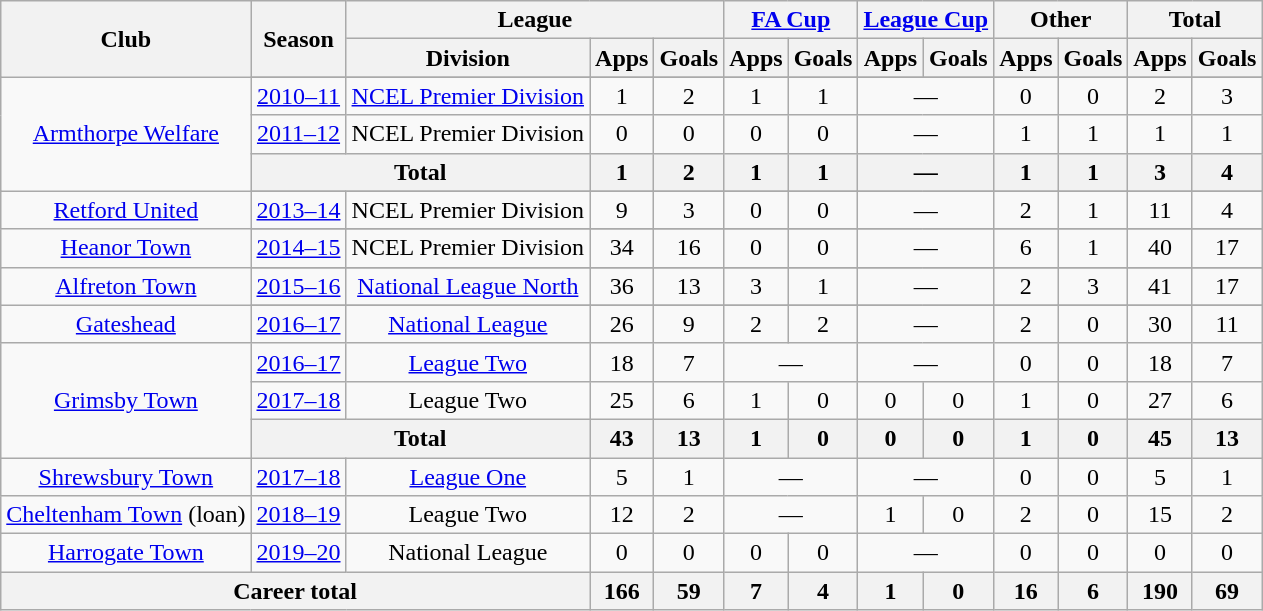<table class=wikitable style="text-align: center">
<tr>
<th rowspan=2>Club</th>
<th rowspan=2>Season</th>
<th colspan=3>League</th>
<th colspan=2><a href='#'>FA Cup</a></th>
<th colspan=2><a href='#'>League Cup</a></th>
<th colspan=2>Other</th>
<th colspan=2>Total</th>
</tr>
<tr>
<th>Division</th>
<th>Apps</th>
<th>Goals</th>
<th>Apps</th>
<th>Goals</th>
<th>Apps</th>
<th>Goals</th>
<th>Apps</th>
<th>Goals</th>
<th>Apps</th>
<th>Goals</th>
</tr>
<tr>
<td rowspan=4><a href='#'>Armthorpe Welfare</a></td>
</tr>
<tr>
<td><a href='#'>2010–11</a></td>
<td><a href='#'>NCEL Premier Division</a></td>
<td>1</td>
<td>2</td>
<td>1</td>
<td>1</td>
<td colspan=2>—</td>
<td>0</td>
<td>0</td>
<td>2</td>
<td>3</td>
</tr>
<tr>
<td><a href='#'>2011–12</a></td>
<td>NCEL Premier Division</td>
<td>0</td>
<td>0</td>
<td>0</td>
<td>0</td>
<td colspan=2>—</td>
<td>1</td>
<td>1</td>
<td>1</td>
<td>1</td>
</tr>
<tr>
<th colspan=2>Total</th>
<th>1</th>
<th>2</th>
<th>1</th>
<th>1</th>
<th colspan=2>—</th>
<th>1</th>
<th>1</th>
<th>3</th>
<th>4</th>
</tr>
<tr>
<td rowspan=2><a href='#'>Retford United</a></td>
</tr>
<tr>
<td><a href='#'>2013–14</a></td>
<td>NCEL Premier Division</td>
<td>9</td>
<td>3</td>
<td>0</td>
<td>0</td>
<td colspan=2>—</td>
<td>2</td>
<td>1</td>
<td>11</td>
<td>4</td>
</tr>
<tr>
<td rowspan=2><a href='#'>Heanor Town</a></td>
</tr>
<tr>
<td><a href='#'>2014–15</a></td>
<td>NCEL Premier Division</td>
<td>34</td>
<td>16</td>
<td>0</td>
<td>0</td>
<td colspan=2>—</td>
<td>6</td>
<td>1</td>
<td>40</td>
<td>17</td>
</tr>
<tr>
<td rowspan=2><a href='#'>Alfreton Town</a></td>
</tr>
<tr>
<td><a href='#'>2015–16</a></td>
<td><a href='#'>National League North</a></td>
<td>36</td>
<td>13</td>
<td>3</td>
<td>1</td>
<td colspan=2>—</td>
<td>2</td>
<td>3</td>
<td>41</td>
<td>17</td>
</tr>
<tr>
<td rowspan=2><a href='#'>Gateshead</a></td>
</tr>
<tr>
<td><a href='#'>2016–17</a></td>
<td><a href='#'>National League</a></td>
<td>26</td>
<td>9</td>
<td>2</td>
<td>2</td>
<td colspan=2>—</td>
<td>2</td>
<td>0</td>
<td>30</td>
<td>11</td>
</tr>
<tr>
<td rowspan=3><a href='#'>Grimsby Town</a></td>
<td><a href='#'>2016–17</a></td>
<td><a href='#'>League Two</a></td>
<td>18</td>
<td>7</td>
<td colspan=2>—</td>
<td colspan=2>—</td>
<td>0</td>
<td>0</td>
<td>18</td>
<td>7</td>
</tr>
<tr>
<td><a href='#'>2017–18</a></td>
<td>League Two</td>
<td>25</td>
<td>6</td>
<td>1</td>
<td>0</td>
<td>0</td>
<td>0</td>
<td>1</td>
<td>0</td>
<td>27</td>
<td>6</td>
</tr>
<tr>
<th colspan="2">Total</th>
<th>43</th>
<th>13</th>
<th>1</th>
<th>0</th>
<th>0</th>
<th>0</th>
<th>1</th>
<th>0</th>
<th>45</th>
<th>13</th>
</tr>
<tr>
<td><a href='#'>Shrewsbury Town</a></td>
<td><a href='#'>2017–18</a></td>
<td><a href='#'>League One</a></td>
<td>5</td>
<td>1</td>
<td colspan=2>—</td>
<td colspan=2>—</td>
<td>0</td>
<td>0</td>
<td>5</td>
<td>1</td>
</tr>
<tr>
<td><a href='#'>Cheltenham Town</a> (loan)</td>
<td><a href='#'>2018–19</a></td>
<td>League Two</td>
<td>12</td>
<td>2</td>
<td colspan=2>—</td>
<td>1</td>
<td>0</td>
<td>2</td>
<td>0</td>
<td>15</td>
<td>2</td>
</tr>
<tr>
<td><a href='#'>Harrogate Town</a></td>
<td><a href='#'>2019–20</a></td>
<td>National League</td>
<td>0</td>
<td>0</td>
<td>0</td>
<td>0</td>
<td colspan=2>—</td>
<td>0</td>
<td>0</td>
<td>0</td>
<td>0</td>
</tr>
<tr>
<th colspan=3>Career total</th>
<th>166</th>
<th>59</th>
<th>7</th>
<th>4</th>
<th>1</th>
<th>0</th>
<th>16</th>
<th>6</th>
<th>190</th>
<th>69</th>
</tr>
</table>
